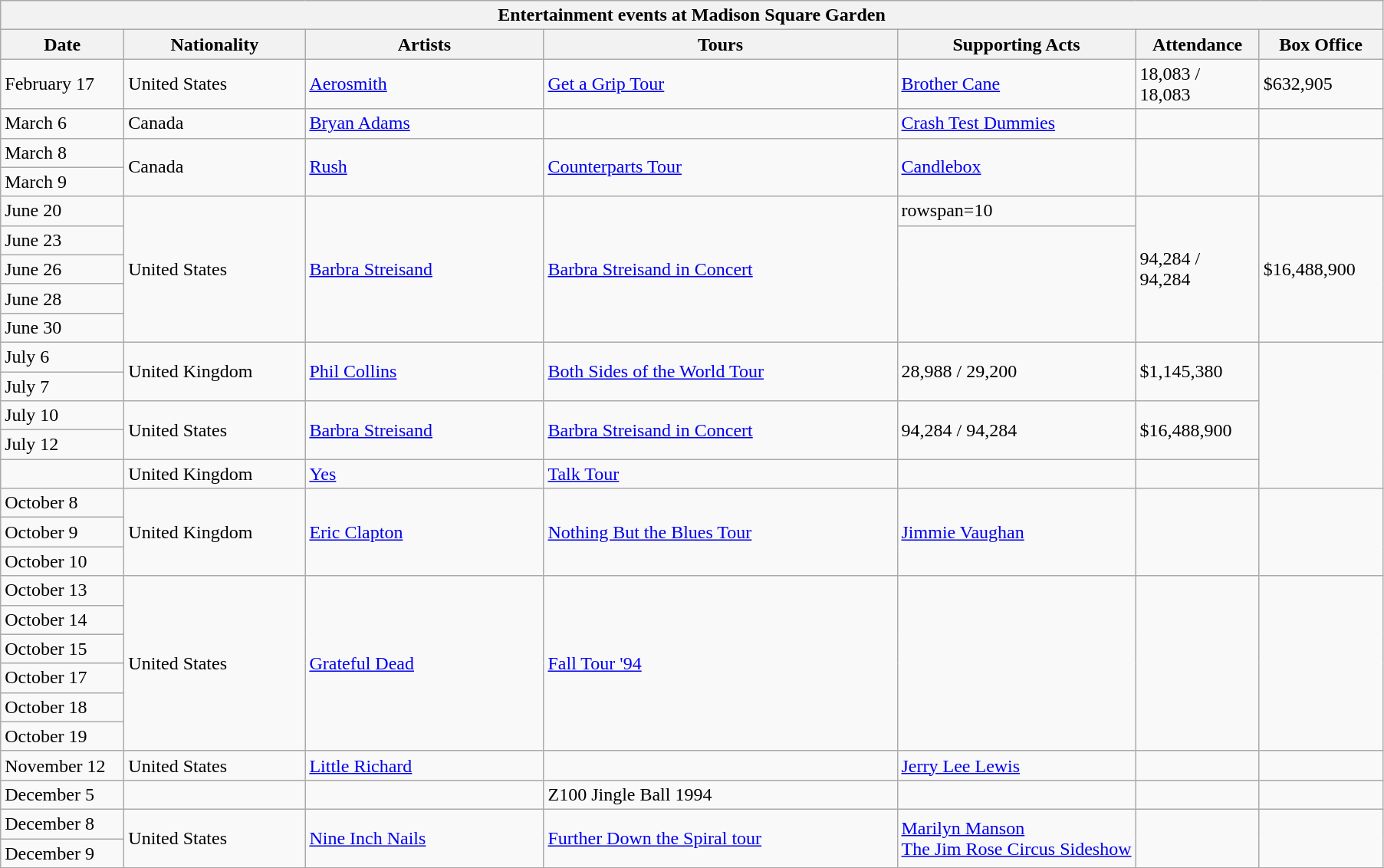<table class="wikitable">
<tr>
<th colspan="7">Entertainment events at Madison Square Garden</th>
</tr>
<tr>
<th width=100>Date</th>
<th width=150>Nationality</th>
<th width=200>Artists</th>
<th width=300>Tours</th>
<th width=200>Supporting Acts</th>
<th width=100>Attendance</th>
<th width=100>Box Office</th>
</tr>
<tr>
<td>February 17</td>
<td>United States</td>
<td><a href='#'>Aerosmith</a></td>
<td><a href='#'>Get a Grip Tour</a></td>
<td><a href='#'>Brother Cane</a></td>
<td>18,083 / 18,083</td>
<td>$632,905</td>
</tr>
<tr>
<td>March 6</td>
<td>Canada</td>
<td><a href='#'>Bryan Adams</a></td>
<td></td>
<td><a href='#'>Crash Test Dummies</a></td>
<td></td>
<td></td>
</tr>
<tr>
<td>March 8</td>
<td rowspan=2>Canada</td>
<td rowspan=2><a href='#'>Rush</a></td>
<td rowspan=2><a href='#'>Counterparts Tour</a></td>
<td rowspan=2><a href='#'>Candlebox</a></td>
<td rowspan=2></td>
<td rowspan=2></td>
</tr>
<tr>
<td>March 9</td>
</tr>
<tr>
<td>June 20</td>
<td rowspan=5>United States</td>
<td rowspan=5><a href='#'>Barbra Streisand</a></td>
<td rowspan=5><a href='#'>Barbra Streisand in Concert</a></td>
<td>rowspan=10 </td>
<td rowspan=5>94,284 / 94,284</td>
<td rowspan=5>$16,488,900</td>
</tr>
<tr>
<td>June 23</td>
</tr>
<tr>
<td>June 26</td>
</tr>
<tr>
<td>June 28</td>
</tr>
<tr>
<td>June 30</td>
</tr>
<tr>
<td>July 6</td>
<td rowspan=2>United Kingdom</td>
<td rowspan=2><a href='#'>Phil Collins</a></td>
<td rowspan=2><a href='#'>Both Sides of the World Tour</a></td>
<td rowspan=2>28,988 / 29,200</td>
<td rowspan=2>$1,145,380</td>
</tr>
<tr>
<td>July 7</td>
</tr>
<tr>
<td>July 10</td>
<td rowspan=2>United States</td>
<td rowspan=2><a href='#'>Barbra Streisand</a></td>
<td rowspan=2><a href='#'>Barbra Streisand in Concert</a></td>
<td rowspan=2>94,284 / 94,284</td>
<td rowspan=2>$16,488,900</td>
</tr>
<tr>
<td>July 12</td>
</tr>
<tr>
<td></td>
<td>United Kingdom</td>
<td><a href='#'>Yes</a></td>
<td><a href='#'>Talk Tour</a></td>
<td></td>
<td></td>
</tr>
<tr>
<td>October 8</td>
<td rowspan=3>United Kingdom</td>
<td rowspan=3><a href='#'>Eric Clapton</a></td>
<td rowspan=3><a href='#'>Nothing But the Blues Tour</a></td>
<td rowspan=3><a href='#'>Jimmie Vaughan</a></td>
<td rowspan=3></td>
<td rowspan=3></td>
</tr>
<tr>
<td>October 9</td>
</tr>
<tr>
<td>October 10</td>
</tr>
<tr>
<td>October 13</td>
<td rowspan=6>United States</td>
<td rowspan=6><a href='#'>Grateful Dead</a></td>
<td rowspan=6><a href='#'>Fall Tour '94</a></td>
<td rowspan=6></td>
<td rowspan=6></td>
<td rowspan=6></td>
</tr>
<tr>
<td>October 14</td>
</tr>
<tr>
<td>October 15</td>
</tr>
<tr>
<td>October 17</td>
</tr>
<tr>
<td>October 18</td>
</tr>
<tr>
<td>October 19</td>
</tr>
<tr>
<td>November 12</td>
<td>United States</td>
<td><a href='#'>Little Richard</a></td>
<td></td>
<td><a href='#'>Jerry Lee Lewis</a></td>
<td></td>
<td></td>
</tr>
<tr>
<td>December 5</td>
<td></td>
<td></td>
<td>Z100 Jingle Ball 1994</td>
<td></td>
<td></td>
<td></td>
</tr>
<tr>
<td>December 8</td>
<td rowspan=2>United States</td>
<td rowspan=2><a href='#'>Nine Inch Nails</a></td>
<td rowspan=2><a href='#'>Further Down the Spiral tour</a></td>
<td rowspan=2><a href='#'>Marilyn Manson</a><br><a href='#'>The Jim Rose Circus Sideshow</a></td>
<td rowspan=2></td>
<td rowspan=2></td>
</tr>
<tr>
<td>December 9</td>
</tr>
</table>
